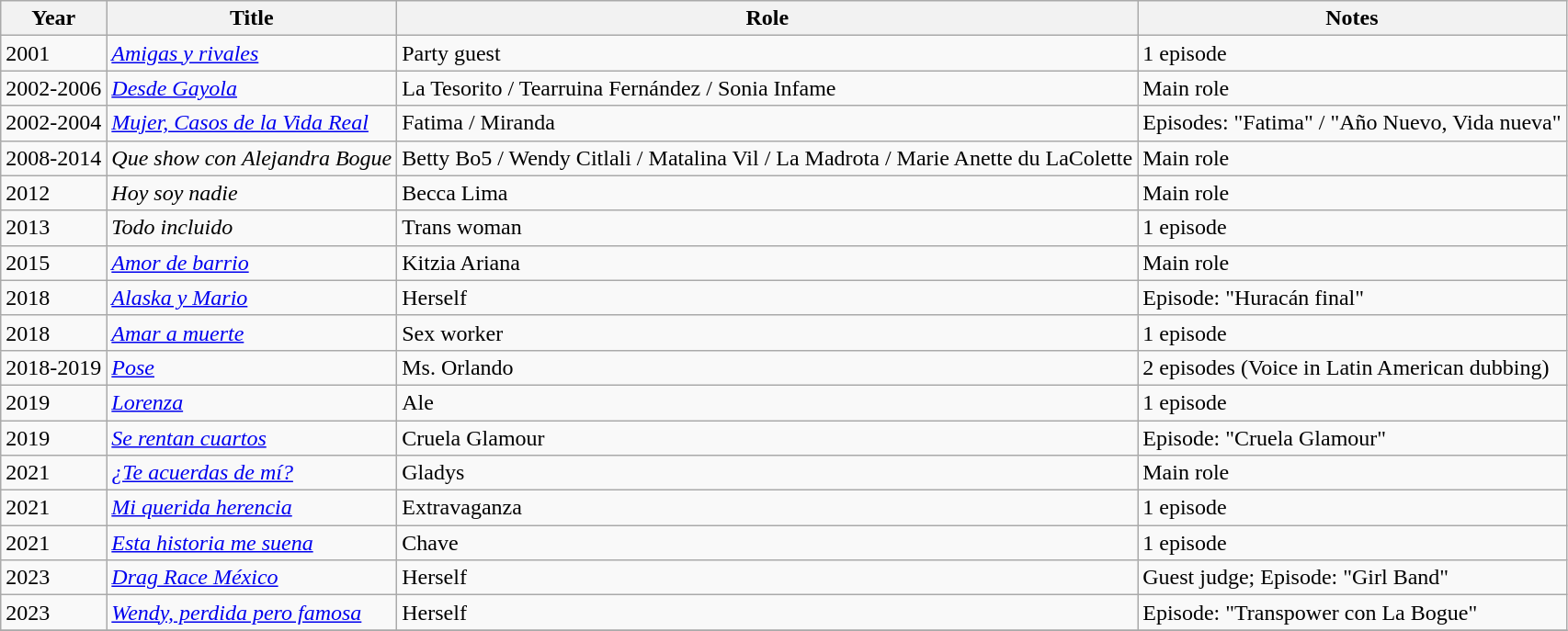<table class="wikitable sortable plainrowheaders">
<tr>
<th scope="col">Year</th>
<th scope="col">Title</th>
<th scope="col">Role</th>
<th scope="col" class="unsortable">Notes</th>
</tr>
<tr>
<td>2001</td>
<td><em><a href='#'>Amigas y rivales</a></em></td>
<td>Party guest</td>
<td>1 episode</td>
</tr>
<tr>
<td>2002-2006</td>
<td><em><a href='#'>Desde Gayola</a></em></td>
<td>La Tesorito / Tearruina Fernández / Sonia Infame</td>
<td>Main role</td>
</tr>
<tr>
<td>2002-2004</td>
<td><em><a href='#'>Mujer, Casos de la Vida Real</a></em></td>
<td>Fatima / Miranda</td>
<td>Episodes: "Fatima" / "Año Nuevo, Vida nueva"</td>
</tr>
<tr>
<td>2008-2014</td>
<td><em>Que show con Alejandra Bogue</em></td>
<td>Betty Bo5 / Wendy Citlali / Matalina Vil / La Madrota / Marie Anette du LaColette</td>
<td>Main role</td>
</tr>
<tr>
<td>2012</td>
<td><em>Hoy soy nadie</em></td>
<td>Becca Lima</td>
<td>Main role</td>
</tr>
<tr>
<td>2013</td>
<td><em>Todo incluido</em></td>
<td>Trans woman</td>
<td>1 episode</td>
</tr>
<tr>
<td>2015</td>
<td><em><a href='#'>Amor de barrio</a></em></td>
<td>Kitzia Ariana</td>
<td>Main role</td>
</tr>
<tr>
<td>2018</td>
<td><em><a href='#'>Alaska y Mario</a></em></td>
<td>Herself</td>
<td>Episode: "Huracán final"</td>
</tr>
<tr>
<td>2018</td>
<td><em><a href='#'>Amar a muerte</a></em></td>
<td>Sex worker</td>
<td>1 episode</td>
</tr>
<tr>
<td>2018-2019</td>
<td><em><a href='#'>Pose</a></em></td>
<td>Ms. Orlando</td>
<td>2 episodes (Voice in Latin American dubbing)</td>
</tr>
<tr>
<td>2019</td>
<td><em><a href='#'>Lorenza</a></em></td>
<td>Ale</td>
<td>1 episode</td>
</tr>
<tr>
<td>2019</td>
<td><em><a href='#'>Se rentan cuartos</a></em></td>
<td>Cruela Glamour</td>
<td>Episode: "Cruela Glamour"</td>
</tr>
<tr>
<td>2021</td>
<td><em><a href='#'>¿Te acuerdas de mí?</a></em></td>
<td>Gladys</td>
<td>Main role</td>
</tr>
<tr>
<td>2021</td>
<td><em><a href='#'>Mi querida herencia</a></em></td>
<td>Extravaganza</td>
<td>1 episode</td>
</tr>
<tr>
<td>2021</td>
<td><em><a href='#'>Esta historia me suena</a></em></td>
<td>Chave</td>
<td>1 episode</td>
</tr>
<tr>
<td>2023</td>
<td><em><a href='#'>Drag Race México</a></em></td>
<td>Herself</td>
<td>Guest judge; Episode: "Girl Band"</td>
</tr>
<tr>
<td>2023</td>
<td><em><a href='#'>Wendy, perdida pero famosa</a></em></td>
<td>Herself</td>
<td>Episode: "Transpower con La Bogue"</td>
</tr>
<tr>
</tr>
</table>
